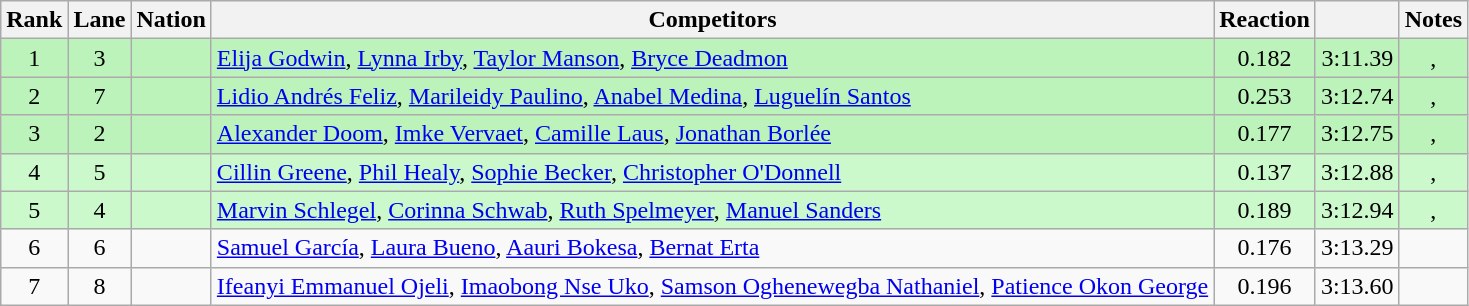<table class="wikitable sortable" style="text-align:center">
<tr>
<th scope="col">Rank</th>
<th scope="col">Lane</th>
<th scope="col">Nation</th>
<th scope="col">Competitors</th>
<th scope="col">Reaction</th>
<th scope="col"></th>
<th scope="col">Notes</th>
</tr>
<tr bgcolor=#bbf3bb>
<td>1</td>
<td>3</td>
<td style="text-align:left"></td>
<td style="text-align:left"><a href='#'>Elija Godwin</a>, <a href='#'>Lynna Irby</a>, <a href='#'>Taylor Manson</a>, <a href='#'>Bryce Deadmon</a></td>
<td>0.182</td>
<td>3:11.39</td>
<td>, </td>
</tr>
<tr bgcolor=#bbf3bb>
<td>2</td>
<td>7</td>
<td style="text-align:left"></td>
<td style="text-align:left"><a href='#'>Lidio Andrés Feliz</a>, <a href='#'>Marileidy Paulino</a>, <a href='#'>Anabel Medina</a>, <a href='#'>Luguelín Santos</a></td>
<td>0.253</td>
<td>3:12.74</td>
<td>, </td>
</tr>
<tr bgcolor=#bbf3bb>
<td>3</td>
<td>2</td>
<td style="text-align:left"></td>
<td style="text-align:left"><a href='#'>Alexander Doom</a>, <a href='#'>Imke Vervaet</a>, <a href='#'>Camille Laus</a>, <a href='#'>Jonathan Borlée</a></td>
<td>0.177</td>
<td>3:12.75</td>
<td>, </td>
</tr>
<tr bgcolor=ccf9cc>
<td>4</td>
<td>5</td>
<td style="text-align:left"></td>
<td style="text-align:left"><a href='#'>Cillin Greene</a>, <a href='#'>Phil Healy</a>, <a href='#'>Sophie Becker</a>, <a href='#'>Christopher O'Donnell</a></td>
<td>0.137</td>
<td>3:12.88</td>
<td>, </td>
</tr>
<tr bgcolor=ccf9cc>
<td>5</td>
<td>4</td>
<td style="text-align:left"></td>
<td style="text-align:left"><a href='#'>Marvin Schlegel</a>, <a href='#'>Corinna Schwab</a>, <a href='#'>Ruth Spelmeyer</a>, <a href='#'>Manuel Sanders</a></td>
<td>0.189</td>
<td>3:12.94</td>
<td>, </td>
</tr>
<tr>
<td>6</td>
<td>6</td>
<td style="text-align:left"></td>
<td style="text-align:left"><a href='#'>Samuel García</a>, <a href='#'>Laura Bueno</a>, <a href='#'>Aauri Bokesa</a>, <a href='#'>Bernat Erta</a></td>
<td>0.176</td>
<td>3:13.29</td>
<td></td>
</tr>
<tr>
<td>7</td>
<td>8</td>
<td style="text-align:left"></td>
<td style="text-align:left"><a href='#'>Ifeanyi Emmanuel Ojeli</a>, <a href='#'>Imaobong Nse Uko</a>, <a href='#'>Samson Oghenewegba Nathaniel</a>, <a href='#'>Patience Okon George</a></td>
<td>0.196</td>
<td>3:13.60</td>
<td></td>
</tr>
</table>
